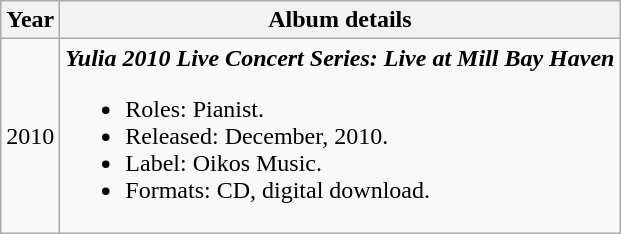<table class="wikitable" style="text-align:center;">
<tr>
<th>Year</th>
<th>Album details</th>
</tr>
<tr>
<td>2010</td>
<td align="left"><strong><em>Yulia 2010 Live Concert Series: Live at Mill Bay Haven</em></strong><br><ul><li>Roles: Pianist.</li><li>Released: December, 2010.</li><li>Label: Oikos Music.</li><li>Formats: CD, digital download.</li></ul></td>
</tr>
</table>
